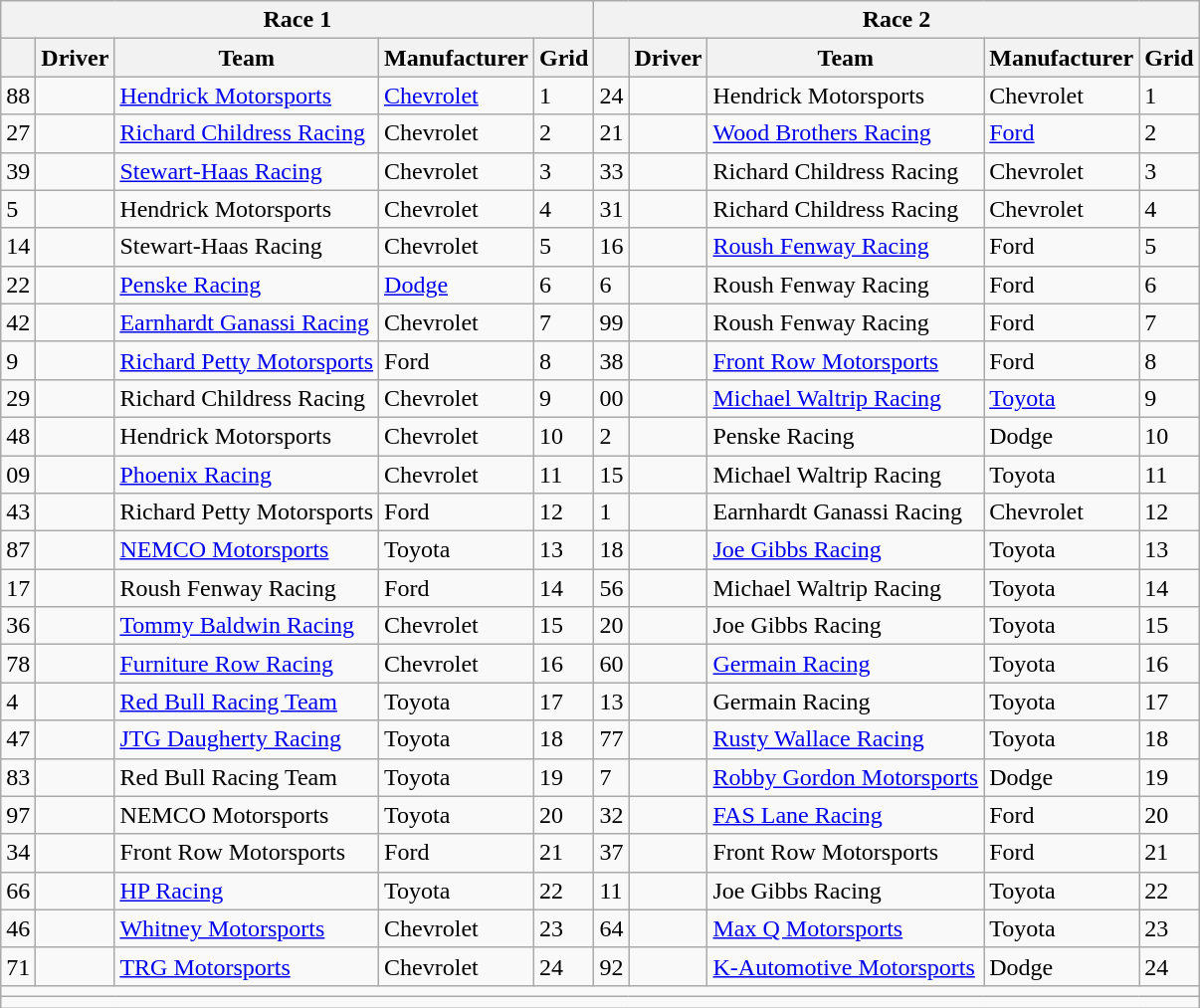<table class="sortable wikitable">
<tr>
<th colspan=5>Race 1</th>
<th colspan=5>Race 2</th>
</tr>
<tr>
<th scope="col"></th>
<th scope="col">Driver</th>
<th scope="col">Team</th>
<th scope="col">Manufacturer</th>
<th scope="col">Grid</th>
<th scope="col"></th>
<th scope="col">Driver</th>
<th scope="col">Team</th>
<th scope="col">Manufacturer</th>
<th scope="col">Grid</th>
</tr>
<tr>
<td>88</td>
<td></td>
<td><a href='#'>Hendrick Motorsports</a></td>
<td><a href='#'>Chevrolet</a></td>
<td>1</td>
<td>24</td>
<td></td>
<td>Hendrick Motorsports</td>
<td>Chevrolet</td>
<td>1</td>
</tr>
<tr>
<td>27</td>
<td></td>
<td><a href='#'>Richard Childress Racing</a></td>
<td>Chevrolet</td>
<td>2</td>
<td>21</td>
<td></td>
<td><a href='#'>Wood Brothers Racing</a></td>
<td><a href='#'>Ford</a></td>
<td>2</td>
</tr>
<tr>
<td>39</td>
<td></td>
<td><a href='#'>Stewart-Haas Racing</a></td>
<td>Chevrolet</td>
<td>3</td>
<td>33</td>
<td></td>
<td>Richard Childress Racing</td>
<td>Chevrolet</td>
<td>3</td>
</tr>
<tr>
<td>5</td>
<td></td>
<td>Hendrick Motorsports</td>
<td>Chevrolet</td>
<td>4</td>
<td>31</td>
<td></td>
<td>Richard Childress Racing</td>
<td>Chevrolet</td>
<td>4</td>
</tr>
<tr>
<td>14</td>
<td></td>
<td>Stewart-Haas Racing</td>
<td>Chevrolet</td>
<td>5</td>
<td>16</td>
<td></td>
<td><a href='#'>Roush Fenway Racing</a></td>
<td>Ford</td>
<td>5</td>
</tr>
<tr>
<td>22</td>
<td></td>
<td><a href='#'>Penske Racing</a></td>
<td><a href='#'>Dodge</a></td>
<td>6</td>
<td>6</td>
<td></td>
<td>Roush Fenway Racing</td>
<td>Ford</td>
<td>6</td>
</tr>
<tr>
<td>42</td>
<td></td>
<td><a href='#'>Earnhardt Ganassi Racing</a></td>
<td>Chevrolet</td>
<td>7</td>
<td>99</td>
<td></td>
<td>Roush Fenway Racing</td>
<td>Ford</td>
<td>7</td>
</tr>
<tr>
<td>9</td>
<td></td>
<td><a href='#'>Richard Petty Motorsports</a></td>
<td>Ford</td>
<td>8</td>
<td>38</td>
<td></td>
<td><a href='#'>Front Row Motorsports</a></td>
<td>Ford</td>
<td>8</td>
</tr>
<tr>
<td>29</td>
<td></td>
<td>Richard Childress Racing</td>
<td>Chevrolet</td>
<td>9</td>
<td>00</td>
<td></td>
<td><a href='#'>Michael Waltrip Racing</a></td>
<td><a href='#'>Toyota</a></td>
<td>9</td>
</tr>
<tr>
<td>48</td>
<td></td>
<td>Hendrick Motorsports</td>
<td>Chevrolet</td>
<td>10</td>
<td>2</td>
<td></td>
<td>Penske Racing</td>
<td>Dodge</td>
<td>10</td>
</tr>
<tr>
<td>09</td>
<td></td>
<td><a href='#'>Phoenix Racing</a></td>
<td>Chevrolet</td>
<td>11</td>
<td>15</td>
<td></td>
<td>Michael Waltrip Racing</td>
<td>Toyota</td>
<td>11</td>
</tr>
<tr>
<td>43</td>
<td></td>
<td>Richard Petty Motorsports</td>
<td>Ford</td>
<td>12</td>
<td>1</td>
<td></td>
<td>Earnhardt Ganassi Racing</td>
<td>Chevrolet</td>
<td>12</td>
</tr>
<tr>
<td>87</td>
<td></td>
<td><a href='#'>NEMCO Motorsports</a></td>
<td>Toyota</td>
<td>13</td>
<td>18</td>
<td></td>
<td><a href='#'>Joe Gibbs Racing</a></td>
<td>Toyota</td>
<td>13</td>
</tr>
<tr>
<td>17</td>
<td></td>
<td>Roush Fenway Racing</td>
<td>Ford</td>
<td>14</td>
<td>56</td>
<td></td>
<td>Michael Waltrip Racing</td>
<td>Toyota</td>
<td>14</td>
</tr>
<tr>
<td>36</td>
<td></td>
<td><a href='#'>Tommy Baldwin Racing</a></td>
<td>Chevrolet</td>
<td>15</td>
<td>20</td>
<td></td>
<td>Joe Gibbs Racing</td>
<td>Toyota</td>
<td>15</td>
</tr>
<tr>
<td>78</td>
<td></td>
<td><a href='#'>Furniture Row Racing</a></td>
<td>Chevrolet</td>
<td>16</td>
<td>60</td>
<td></td>
<td><a href='#'>Germain Racing</a></td>
<td>Toyota</td>
<td>16</td>
</tr>
<tr>
<td>4</td>
<td></td>
<td><a href='#'>Red Bull Racing Team</a></td>
<td>Toyota</td>
<td>17</td>
<td>13</td>
<td></td>
<td>Germain Racing</td>
<td>Toyota</td>
<td>17</td>
</tr>
<tr>
<td>47</td>
<td></td>
<td><a href='#'>JTG Daugherty Racing</a></td>
<td>Toyota</td>
<td>18</td>
<td>77</td>
<td></td>
<td><a href='#'>Rusty Wallace Racing</a></td>
<td>Toyota</td>
<td>18</td>
</tr>
<tr>
<td>83</td>
<td></td>
<td>Red Bull Racing Team</td>
<td>Toyota</td>
<td>19</td>
<td>7</td>
<td></td>
<td><a href='#'>Robby Gordon Motorsports</a></td>
<td>Dodge</td>
<td>19</td>
</tr>
<tr>
<td>97</td>
<td></td>
<td>NEMCO Motorsports</td>
<td>Toyota</td>
<td>20</td>
<td>32</td>
<td></td>
<td><a href='#'>FAS Lane Racing</a></td>
<td>Ford</td>
<td>20</td>
</tr>
<tr>
<td>34</td>
<td></td>
<td>Front Row Motorsports</td>
<td>Ford</td>
<td>21</td>
<td>37</td>
<td></td>
<td>Front Row Motorsports</td>
<td>Ford</td>
<td>21</td>
</tr>
<tr>
<td>66</td>
<td></td>
<td><a href='#'>HP Racing</a></td>
<td>Toyota</td>
<td>22</td>
<td>11</td>
<td></td>
<td>Joe Gibbs Racing</td>
<td>Toyota</td>
<td>22</td>
</tr>
<tr>
<td>46</td>
<td></td>
<td><a href='#'>Whitney Motorsports</a></td>
<td>Chevrolet</td>
<td>23</td>
<td>64</td>
<td></td>
<td><a href='#'>Max Q Motorsports</a></td>
<td>Toyota</td>
<td>23</td>
</tr>
<tr>
<td>71</td>
<td></td>
<td><a href='#'>TRG Motorsports</a></td>
<td>Chevrolet</td>
<td>24</td>
<td>92</td>
<td></td>
<td><a href='#'>K-Automotive Motorsports</a></td>
<td>Dodge</td>
<td>24</td>
</tr>
<tr>
<td colspan="10"></td>
</tr>
<tr>
<td colspan="10"></td>
</tr>
</table>
